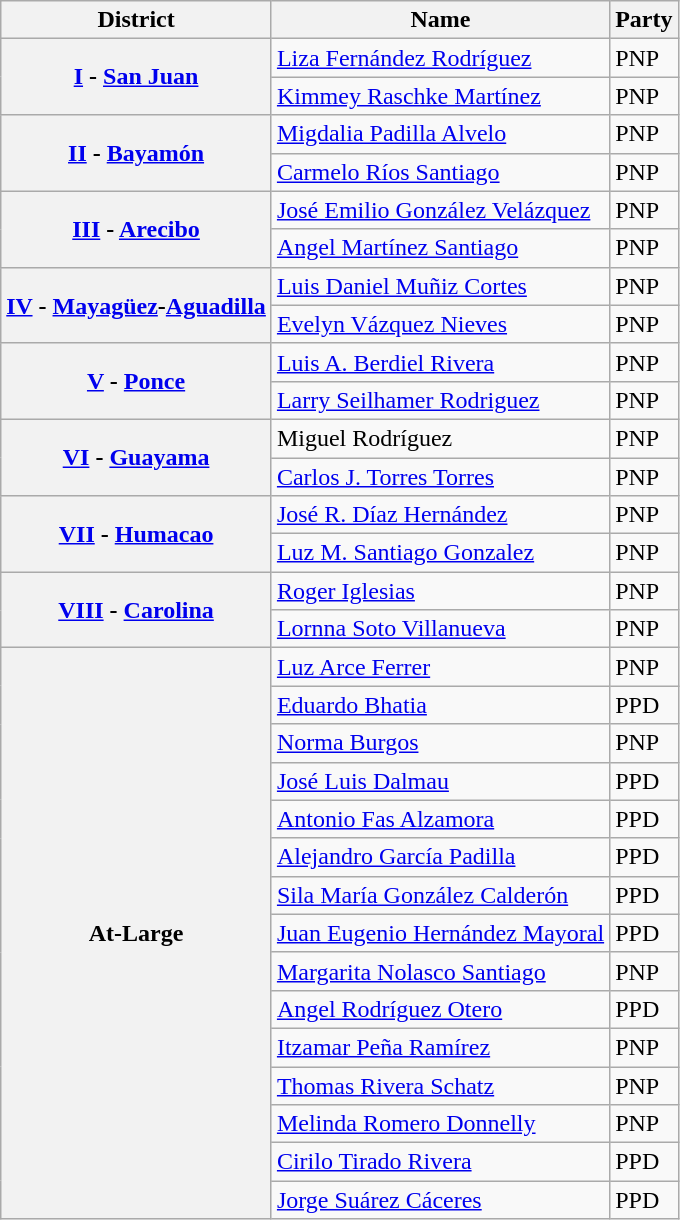<table class="wikitable sortable">
<tr>
<th width=10>District</th>
<th>Name</th>
<th>Party</th>
</tr>
<tr>
<th rowspan=2><a href='#'>I</a> - <a href='#'>San Juan</a></th>
<td><a href='#'>Liza Fernández Rodríguez</a></td>
<td>PNP</td>
</tr>
<tr>
<td><a href='#'>Kimmey Raschke Martínez</a></td>
<td>PNP</td>
</tr>
<tr>
<th rowspan=2><a href='#'>II</a> - <a href='#'>Bayamón</a></th>
<td><a href='#'>Migdalia Padilla Alvelo</a></td>
<td>PNP</td>
</tr>
<tr>
<td><a href='#'>Carmelo Ríos Santiago</a></td>
<td>PNP</td>
</tr>
<tr>
<th rowspan=2><a href='#'>III</a> - <a href='#'>Arecibo</a></th>
<td><a href='#'>José Emilio González Velázquez</a></td>
<td>PNP</td>
</tr>
<tr>
<td><a href='#'>Angel Martínez Santiago</a></td>
<td>PNP</td>
</tr>
<tr>
<th nowrap rowspan=2><a href='#'>IV</a> - <a href='#'>Mayagüez</a>-<a href='#'>Aguadilla</a></th>
<td><a href='#'>Luis Daniel Muñiz Cortes</a></td>
<td>PNP</td>
</tr>
<tr>
<td><a href='#'>Evelyn Vázquez Nieves</a></td>
<td>PNP</td>
</tr>
<tr>
<th rowspan=2><a href='#'>V</a> - <a href='#'>Ponce</a></th>
<td><a href='#'>Luis A. Berdiel Rivera</a></td>
<td>PNP</td>
</tr>
<tr>
<td><a href='#'>Larry Seilhamer Rodriguez</a></td>
<td>PNP</td>
</tr>
<tr>
<th rowspan=2><a href='#'>VI</a> - <a href='#'>Guayama</a></th>
<td>Miguel Rodríguez</td>
<td>PNP</td>
</tr>
<tr>
<td><a href='#'>Carlos J. Torres Torres</a></td>
<td>PNP</td>
</tr>
<tr>
<th rowspan=2><a href='#'>VII</a> - <a href='#'>Humacao</a></th>
<td><a href='#'>José R. Díaz Hernández</a></td>
<td>PNP</td>
</tr>
<tr>
<td><a href='#'>Luz M. Santiago Gonzalez</a></td>
<td>PNP</td>
</tr>
<tr>
<th rowspan=2><a href='#'>VIII</a> - <a href='#'>Carolina</a></th>
<td><a href='#'>Roger Iglesias</a></td>
<td>PNP</td>
</tr>
<tr>
<td><a href='#'>Lornna Soto Villanueva</a></td>
<td>PNP</td>
</tr>
<tr>
<th rowspan= 15>At-Large</th>
<td><a href='#'>Luz Arce Ferrer</a></td>
<td>PNP</td>
</tr>
<tr>
<td><a href='#'>Eduardo Bhatia</a></td>
<td>PPD</td>
</tr>
<tr>
<td><a href='#'>Norma Burgos</a></td>
<td>PNP</td>
</tr>
<tr>
<td><a href='#'>José Luis Dalmau</a></td>
<td>PPD</td>
</tr>
<tr>
<td><a href='#'>Antonio Fas Alzamora</a></td>
<td>PPD</td>
</tr>
<tr>
<td><a href='#'>Alejandro García Padilla</a></td>
<td>PPD</td>
</tr>
<tr>
<td><a href='#'>Sila María González Calderón</a></td>
<td>PPD</td>
</tr>
<tr>
<td><a href='#'>Juan Eugenio Hernández Mayoral</a></td>
<td>PPD</td>
</tr>
<tr>
<td><a href='#'>Margarita Nolasco Santiago</a></td>
<td>PNP</td>
</tr>
<tr>
<td><a href='#'>Angel Rodríguez Otero</a></td>
<td>PPD</td>
</tr>
<tr>
<td><a href='#'>Itzamar Peña Ramírez</a></td>
<td>PNP</td>
</tr>
<tr>
<td><a href='#'>Thomas Rivera Schatz</a></td>
<td>PNP</td>
</tr>
<tr>
<td><a href='#'>Melinda Romero Donnelly</a></td>
<td>PNP</td>
</tr>
<tr>
<td><a href='#'>Cirilo Tirado Rivera</a></td>
<td>PPD</td>
</tr>
<tr>
<td><a href='#'>Jorge Suárez Cáceres</a></td>
<td>PPD</td>
</tr>
</table>
